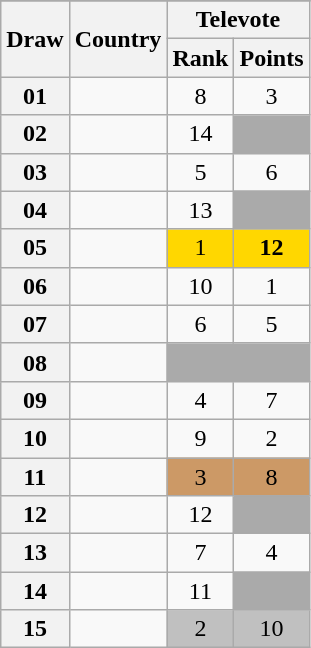<table class="sortable wikitable collapsible plainrowheaders" style="text-align:center;">
<tr>
</tr>
<tr>
<th scope="col" rowspan="2">Draw</th>
<th scope="col" rowspan="2">Country</th>
<th scope="col" colspan="2">Televote</th>
</tr>
<tr>
<th scope="col">Rank</th>
<th scope="col">Points</th>
</tr>
<tr>
<th scope="row" style="text-align:center;">01</th>
<td style="text-align:left;"></td>
<td>8</td>
<td>3</td>
</tr>
<tr>
<th scope="row" style="text-align:center;">02</th>
<td style="text-align:left;"></td>
<td>14</td>
<td style="background:#AAAAAA;"></td>
</tr>
<tr>
<th scope="row" style="text-align:center;">03</th>
<td style="text-align:left;"></td>
<td>5</td>
<td>6</td>
</tr>
<tr>
<th scope="row" style="text-align:center;">04</th>
<td style="text-align:left;"></td>
<td>13</td>
<td style="background:#AAAAAA;"></td>
</tr>
<tr>
<th scope="row" style="text-align:center;">05</th>
<td style="text-align:left;"></td>
<td style="background:gold;">1</td>
<td style="background:gold;"><strong>12</strong></td>
</tr>
<tr>
<th scope="row" style="text-align:center;">06</th>
<td style="text-align:left;"></td>
<td>10</td>
<td>1</td>
</tr>
<tr>
<th scope="row" style="text-align:center;">07</th>
<td style="text-align:left;"></td>
<td>6</td>
<td>5</td>
</tr>
<tr class=sortbottom>
<th scope="row" style="text-align:center;">08</th>
<td style="text-align:left;"></td>
<td style="background:#AAAAAA;"></td>
<td style="background:#AAAAAA;"></td>
</tr>
<tr>
<th scope="row" style="text-align:center;">09</th>
<td style="text-align:left;"></td>
<td>4</td>
<td>7</td>
</tr>
<tr>
<th scope="row" style="text-align:center;">10</th>
<td style="text-align:left;"></td>
<td>9</td>
<td>2</td>
</tr>
<tr>
<th scope="row" style="text-align:center;">11</th>
<td style="text-align:left;"></td>
<td style="background:#CC9966;">3</td>
<td style="background:#CC9966;">8</td>
</tr>
<tr>
<th scope="row" style="text-align:center;">12</th>
<td style="text-align:left;"></td>
<td>12</td>
<td style="background:#AAAAAA;"></td>
</tr>
<tr>
<th scope="row" style="text-align:center;">13</th>
<td style="text-align:left;"></td>
<td>7</td>
<td>4</td>
</tr>
<tr>
<th scope="row" style="text-align:center;">14</th>
<td style="text-align:left;"></td>
<td>11</td>
<td style="background:#AAAAAA;"></td>
</tr>
<tr>
<th scope="row" style="text-align:center;">15</th>
<td style="text-align:left;"></td>
<td style="background:silver;">2</td>
<td style="background:silver;">10</td>
</tr>
</table>
